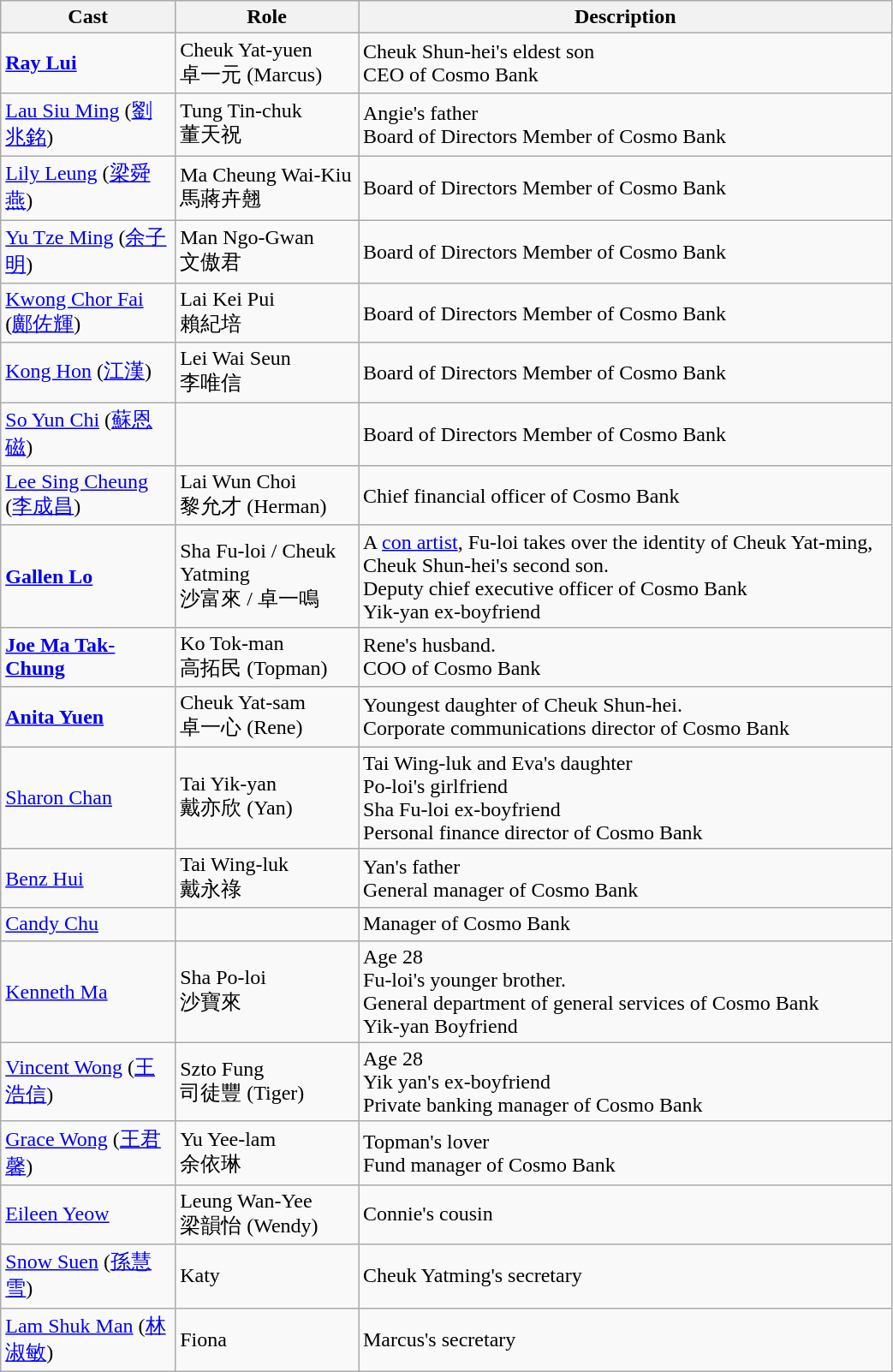<table class="wikitable" width="55%">
<tr>
<th>Cast</th>
<th>Role</th>
<th>Description</th>
</tr>
<tr>
<td><strong><a href='#'>Ray Lui</a></strong></td>
<td>Cheuk Yat-yuen <br> 卓一元 (Marcus)</td>
<td>Cheuk Shun-hei's eldest son <br> CEO of Cosmo Bank</td>
</tr>
<tr>
<td><a href='#'>Lau Siu Ming</a> (<a href='#'>劉兆銘</a>)</td>
<td>Tung Tin-chuk <br> 董天祝</td>
<td>Angie's father <br> Board of Directors Member of Cosmo Bank</td>
</tr>
<tr>
<td><a href='#'>Lily Leung</a> (<a href='#'>梁舜燕</a>)</td>
<td>Ma Cheung Wai-Kiu <br> 馬蔣卉翹</td>
<td>Board of Directors Member of Cosmo Bank</td>
</tr>
<tr>
<td><a href='#'>Yu Tze Ming</a> (<a href='#'>余子明</a>)</td>
<td>Man Ngo-Gwan <br> 文傲君</td>
<td>Board of Directors Member of Cosmo Bank</td>
</tr>
<tr>
<td><a href='#'>Kwong Chor Fai</a> (<a href='#'>鄺佐輝</a>)</td>
<td>Lai Kei Pui <br> 賴紀培</td>
<td>Board of Directors Member of Cosmo Bank</td>
</tr>
<tr>
<td><a href='#'>Kong Hon</a> (<a href='#'>江漢</a>)</td>
<td>Lei Wai Seun <br> 李唯信</td>
<td>Board of Directors Member of Cosmo Bank</td>
</tr>
<tr>
<td><a href='#'>So Yun Chi</a> (<a href='#'>蘇恩磁</a>)</td>
<td></td>
<td>Board of Directors Member of Cosmo Bank</td>
</tr>
<tr>
<td><a href='#'>Lee Sing Cheung</a> (<a href='#'>李成昌</a>)</td>
<td>Lai Wun Choi <br> 黎允才 (Herman)</td>
<td>Chief financial officer of Cosmo Bank</td>
</tr>
<tr>
<td><strong><a href='#'>Gallen Lo</a></strong></td>
<td>Sha Fu-loi / Cheuk Yatming <br> 沙富來 / 卓一鳴</td>
<td>A <a href='#'>con artist</a>, Fu-loi takes over the identity of Cheuk Yat-ming, Cheuk Shun-hei's second son. <br> Deputy chief executive officer of Cosmo Bank <br> Yik-yan ex-boyfriend</td>
</tr>
<tr>
<td><strong><a href='#'>Joe Ma Tak-Chung</a></strong></td>
<td>Ko Tok-man <br> 高拓民 (Topman)</td>
<td>Rene's husband. <br> COO of Cosmo Bank</td>
</tr>
<tr>
<td><strong><a href='#'>Anita Yuen</a></strong></td>
<td>Cheuk Yat-sam <br> 卓一心 (Rene)</td>
<td>Youngest daughter of Cheuk Shun-hei. <br> Corporate communications director of Cosmo Bank</td>
</tr>
<tr>
<td><a href='#'>Sharon Chan</a></td>
<td>Tai Yik-yan <br> 戴亦欣 (Yan)</td>
<td>Tai Wing-luk and Eva's daughter <br>Po-loi's girlfriend <br> Sha Fu-loi ex-boyfriend <br> Personal finance director of Cosmo Bank</td>
</tr>
<tr>
<td><a href='#'>Benz Hui</a></td>
<td>Tai Wing-luk <br> 戴永祿</td>
<td>Yan's father <br> General manager of Cosmo Bank</td>
</tr>
<tr>
<td><a href='#'>Candy Chu</a></td>
<td></td>
<td>Manager of Cosmo Bank</td>
</tr>
<tr>
<td><a href='#'>Kenneth Ma</a></td>
<td>Sha Po-loi <br> 沙寶來</td>
<td>Age 28<br>Fu-loi's younger brother. <br> General department of general services of Cosmo Bank <br> Yik-yan Boyfriend</td>
</tr>
<tr>
<td><a href='#'>Vincent Wong</a> (<a href='#'>王浩信</a>)</td>
<td>Szto Fung <br> 司徒豐 (Tiger)</td>
<td>Age 28<br>Yik yan's ex-boyfriend <br> Private banking manager of Cosmo Bank</td>
</tr>
<tr>
<td><a href='#'>Grace Wong</a> (<a href='#'>王君馨</a>)</td>
<td>Yu Yee-lam <br> 余依琳</td>
<td>Topman's lover <br> Fund manager of Cosmo Bank</td>
</tr>
<tr>
<td><a href='#'>Eileen Yeow</a></td>
<td>Leung Wan-Yee <br> 梁韻怡 (Wendy)</td>
<td>Connie's cousin</td>
</tr>
<tr>
<td><a href='#'>Snow Suen</a> (<a href='#'>孫慧雪</a>)</td>
<td>Katy</td>
<td>Cheuk Yatming's secretary</td>
</tr>
<tr>
<td><a href='#'>Lam Shuk Man</a> (<a href='#'>林淑敏</a>)</td>
<td>Fiona</td>
<td>Marcus's secretary</td>
</tr>
</table>
